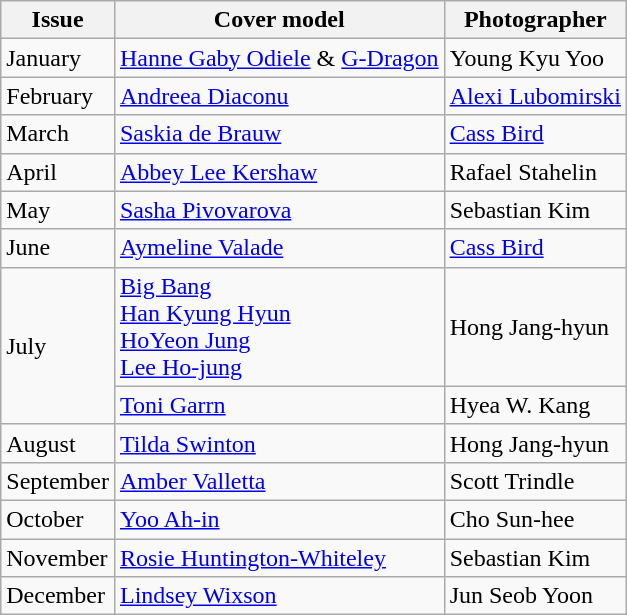<table class="sortable wikitable">
<tr>
<th>Issue</th>
<th>Cover model</th>
<th>Photographer</th>
</tr>
<tr>
<td>January</td>
<td><a href='#'>Hanne Gaby Odiele</a> & <a href='#'>G-Dragon</a></td>
<td>Young Kyu Yoo</td>
</tr>
<tr>
<td>February</td>
<td><a href='#'>Andreea Diaconu</a></td>
<td><a href='#'>Alexi Lubomirski</a></td>
</tr>
<tr>
<td>March</td>
<td><a href='#'>Saskia de Brauw</a></td>
<td><a href='#'>Cass Bird</a></td>
</tr>
<tr>
<td>April</td>
<td><a href='#'>Abbey Lee Kershaw</a></td>
<td>Rafael Stahelin</td>
</tr>
<tr>
<td>May</td>
<td><a href='#'>Sasha Pivovarova</a></td>
<td>Sebastian Kim</td>
</tr>
<tr>
<td>June</td>
<td><a href='#'>Aymeline Valade</a></td>
<td><a href='#'>Cass Bird</a></td>
</tr>
<tr>
<td rowspan=2>July</td>
<td><a href='#'>Big Bang</a><br><a href='#'>Han Kyung Hyun</a><br><a href='#'>HoYeon Jung</a><br><a href='#'>Lee Ho-jung</a></td>
<td>Hong Jang-hyun</td>
</tr>
<tr>
<td><a href='#'>Toni Garrn</a></td>
<td>Hyea W. Kang</td>
</tr>
<tr>
<td>August</td>
<td><a href='#'>Tilda Swinton</a></td>
<td>Hong Jang-hyun</td>
</tr>
<tr>
<td>September</td>
<td><a href='#'>Amber Valletta</a></td>
<td>Scott Trindle</td>
</tr>
<tr>
<td>October</td>
<td><a href='#'>Yoo Ah-in</a></td>
<td>Cho Sun-hee</td>
</tr>
<tr>
<td>November</td>
<td><a href='#'>Rosie Huntington-Whiteley</a></td>
<td>Sebastian Kim</td>
</tr>
<tr>
<td>December</td>
<td><a href='#'>Lindsey Wixson</a></td>
<td>Jun Seob Yoon</td>
</tr>
</table>
